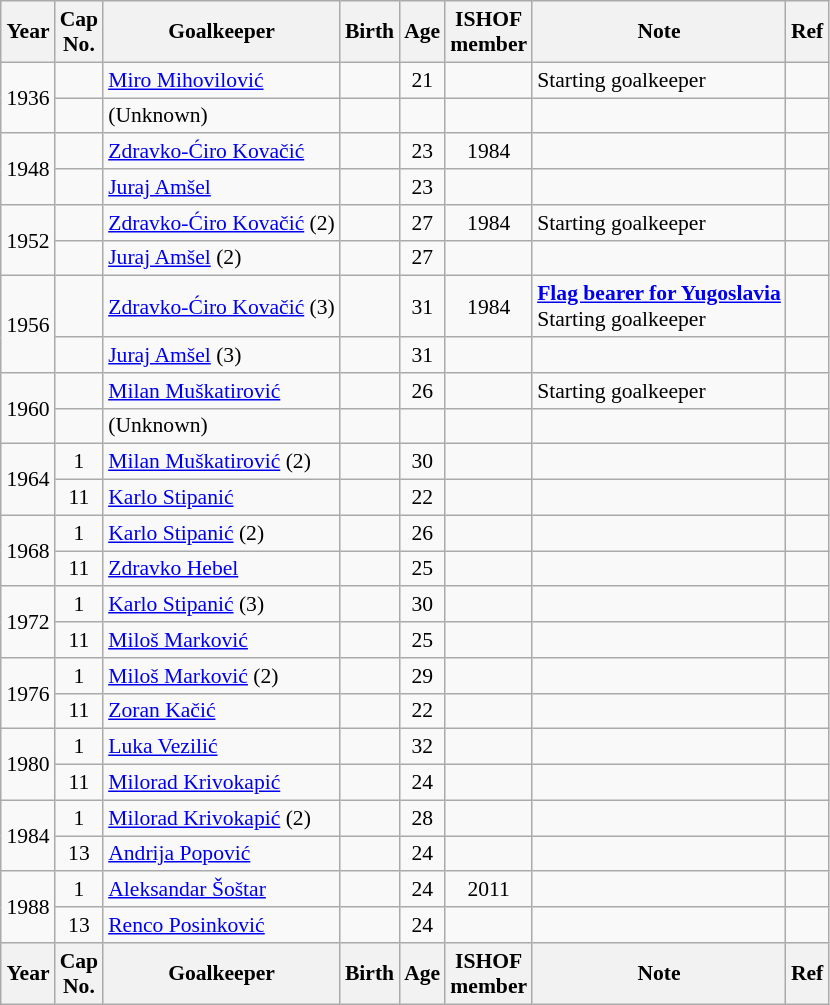<table class="wikitable sortable" style="text-align: center; font-size: 90%; margin-left: 1em;">
<tr>
<th>Year</th>
<th class="unsortable">Cap<br>No.</th>
<th>Goalkeeper</th>
<th>Birth</th>
<th>Age</th>
<th>ISHOF<br>member</th>
<th>Note</th>
<th class="unsortable">Ref</th>
</tr>
<tr>
<td rowspan="2" style="text-align: left;">1936</td>
<td></td>
<td style="text-align: left;" data-sort-value="Mihovilović, Miro"><a href='#'>Miro Mihovilović</a></td>
<td></td>
<td>21</td>
<td></td>
<td style="text-align: left;">Starting goalkeeper</td>
<td></td>
</tr>
<tr>
<td></td>
<td style="text-align: left;" data-sort-value="ZZZZZ">(Unknown)</td>
<td></td>
<td></td>
<td></td>
<td style="text-align: left;"></td>
<td></td>
</tr>
<tr>
<td rowspan="2" style="text-align: left;">1948</td>
<td></td>
<td style="text-align: left;" data-sort-value="Kovačić, Zdravko-Ćiro"><a href='#'>Zdravko-Ćiro Kovačić</a></td>
<td></td>
<td>23</td>
<td>1984</td>
<td style="text-align: left;"></td>
<td></td>
</tr>
<tr>
<td></td>
<td style="text-align: left;" data-sort-value="Amšel, Juraj"><a href='#'>Juraj Amšel</a></td>
<td></td>
<td>23</td>
<td></td>
<td style="text-align: left;"></td>
<td></td>
</tr>
<tr>
<td rowspan="2" style="text-align: left;">1952 </td>
<td></td>
<td style="text-align: left;" data-sort-value="Kovačić, Zdravko-Ćiro"><a href='#'>Zdravko-Ćiro Kovačić</a> (2)</td>
<td></td>
<td>27</td>
<td>1984</td>
<td style="text-align: left;">Starting goalkeeper</td>
<td></td>
</tr>
<tr>
<td></td>
<td style="text-align: left;" data-sort-value="Amšel, Juraj"><a href='#'>Juraj Amšel</a> (2)</td>
<td></td>
<td>27</td>
<td></td>
<td style="text-align: left;"></td>
<td></td>
</tr>
<tr>
<td rowspan="2" style="text-align: left;">1956 </td>
<td></td>
<td style="text-align: left;" data-sort-value="Kovačić, Zdravko-Ćiro"><a href='#'>Zdravko-Ćiro Kovačić</a> (3)</td>
<td></td>
<td>31</td>
<td>1984</td>
<td style="text-align: left;"><strong><a href='#'>Flag bearer for Yugoslavia</a></strong><br>Starting goalkeeper</td>
<td></td>
</tr>
<tr>
<td></td>
<td style="text-align: left;" data-sort-value="Amšel, Juraj"><a href='#'>Juraj Amšel</a> (3)</td>
<td></td>
<td>31</td>
<td></td>
<td style="text-align: left;"></td>
<td></td>
</tr>
<tr>
<td rowspan="2" style="text-align: left;">1960</td>
<td></td>
<td style="text-align: left;" data-sort-value="Muškatirović, Milan"><a href='#'>Milan Muškatirović</a></td>
<td></td>
<td>26</td>
<td></td>
<td style="text-align: left;">Starting goalkeeper</td>
<td></td>
</tr>
<tr>
<td></td>
<td style="text-align: left;" data-sort-value="ZZZZZ">(Unknown)</td>
<td></td>
<td></td>
<td></td>
<td style="text-align: left;"></td>
<td></td>
</tr>
<tr>
<td rowspan="2" style="text-align: left;">1964 </td>
<td>1</td>
<td style="text-align: left;" data-sort-value="Muškatirović, Milan"><a href='#'>Milan Muškatirović</a> (2)</td>
<td></td>
<td>30</td>
<td></td>
<td style="text-align: left;"></td>
<td></td>
</tr>
<tr>
<td>11</td>
<td style="text-align: left;" data-sort-value="Stipanić, Karlo"><a href='#'>Karlo Stipanić</a></td>
<td></td>
<td>22</td>
<td></td>
<td style="text-align: left;"></td>
<td></td>
</tr>
<tr>
<td rowspan="2" style="text-align: left;">1968 </td>
<td>1</td>
<td style="text-align: left;" data-sort-value="Stipanić, Karlo"><a href='#'>Karlo Stipanić</a> (2)</td>
<td></td>
<td>26</td>
<td></td>
<td style="text-align: left;"></td>
<td></td>
</tr>
<tr>
<td>11</td>
<td style="text-align: left;" data-sort-value="Hebel, Zdravko"><a href='#'>Zdravko Hebel</a></td>
<td></td>
<td>25</td>
<td></td>
<td style="text-align: left;"></td>
<td></td>
</tr>
<tr>
<td rowspan="2" style="text-align: left;">1972</td>
<td>1</td>
<td style="text-align: left;" data-sort-value="Stipanić, Karlo"><a href='#'>Karlo Stipanić</a> (3)</td>
<td></td>
<td>30</td>
<td></td>
<td style="text-align: left;"></td>
<td></td>
</tr>
<tr>
<td>11</td>
<td style="text-align: left;" data-sort-value="Marković, Miloš"><a href='#'>Miloš Marković</a></td>
<td></td>
<td>25</td>
<td></td>
<td style="text-align: left;"></td>
<td></td>
</tr>
<tr>
<td rowspan="2" style="text-align: left;">1976</td>
<td>1</td>
<td style="text-align: left;" data-sort-value="Marković, Miloš"><a href='#'>Miloš Marković</a> (2)</td>
<td></td>
<td>29</td>
<td></td>
<td style="text-align: left;"></td>
<td></td>
</tr>
<tr>
<td>11</td>
<td style="text-align: left;" data-sort-value="Kačić, Zoran"><a href='#'>Zoran Kačić</a></td>
<td></td>
<td>22</td>
<td></td>
<td style="text-align: left;"></td>
<td></td>
</tr>
<tr>
<td rowspan="2" style="text-align: left;">1980 </td>
<td>1</td>
<td style="text-align: left;" data-sort-value="Vezilić, Luka"><a href='#'>Luka Vezilić</a></td>
<td></td>
<td>32</td>
<td></td>
<td style="text-align: left;"></td>
<td></td>
</tr>
<tr>
<td>11</td>
<td style="text-align: left;" data-sort-value="Krivokapić, Milorad"><a href='#'>Milorad Krivokapić</a></td>
<td></td>
<td>24</td>
<td></td>
<td style="text-align: left;"></td>
<td></td>
</tr>
<tr>
<td rowspan="2" style="text-align: left;">1984 </td>
<td>1</td>
<td style="text-align: left;" data-sort-value="Krivokapić, Milorad"><a href='#'>Milorad Krivokapić</a> (2)</td>
<td></td>
<td>28</td>
<td></td>
<td style="text-align: left;"></td>
<td></td>
</tr>
<tr>
<td>13</td>
<td style="text-align: left;" data-sort-value="Popović, Andrija"><a href='#'>Andrija Popović</a></td>
<td></td>
<td>24</td>
<td></td>
<td style="text-align: left;"></td>
<td></td>
</tr>
<tr>
<td rowspan="2" style="text-align: left;">1988 </td>
<td>1</td>
<td style="text-align: left;" data-sort-value="Šoštar, Aleksandar"><a href='#'>Aleksandar Šoštar</a></td>
<td></td>
<td>24</td>
<td>2011</td>
<td style="text-align: left;"></td>
<td></td>
</tr>
<tr>
<td>13</td>
<td style="text-align: left;" data-sort-value="Posinković, Renco"><a href='#'>Renco Posinković</a></td>
<td></td>
<td>24</td>
<td></td>
<td style="text-align: left;"></td>
<td></td>
</tr>
<tr>
<th>Year</th>
<th>Cap<br>No.</th>
<th>Goalkeeper</th>
<th>Birth</th>
<th>Age</th>
<th>ISHOF<br>member</th>
<th>Note</th>
<th>Ref</th>
</tr>
</table>
